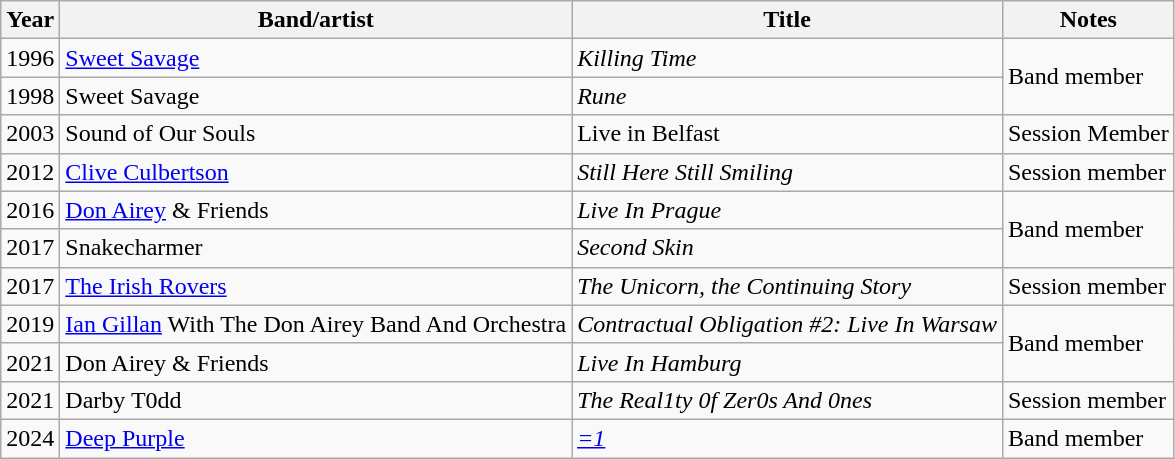<table class="wikitable sortable">
<tr>
<th>Year</th>
<th>Band/artist</th>
<th>Title</th>
<th>Notes</th>
</tr>
<tr>
<td>1996</td>
<td><a href='#'>Sweet Savage</a></td>
<td><em>Killing Time</em></td>
<td rowspan="2">Band member</td>
</tr>
<tr>
<td>1998</td>
<td>Sweet Savage</td>
<td><em>Rune</em></td>
</tr>
<tr>
<td>2003</td>
<td>Sound of Our Souls</td>
<td>Live in Belfast</td>
<td>Session Member</td>
</tr>
<tr>
<td>2012</td>
<td><a href='#'>Clive Culbertson</a></td>
<td><em>Still Here Still Smiling</em></td>
<td>Session member</td>
</tr>
<tr>
<td>2016</td>
<td><a href='#'>Don Airey</a> & Friends</td>
<td><em>Live In Prague</em></td>
<td rowspan="2">Band member</td>
</tr>
<tr>
<td>2017</td>
<td>Snakecharmer</td>
<td><em>Second Skin</em></td>
</tr>
<tr>
<td>2017</td>
<td><a href='#'>The Irish Rovers</a></td>
<td><em>The Unicorn, the Continuing Story</em></td>
<td>Session member</td>
</tr>
<tr>
<td>2019</td>
<td><a href='#'>Ian Gillan</a> With The Don Airey Band And Orchestra</td>
<td><em>Contractual Obligation #2: Live In Warsaw</em></td>
<td rowspan="2">Band member</td>
</tr>
<tr>
<td>2021</td>
<td>Don Airey & Friends</td>
<td><em>Live In Hamburg</em></td>
</tr>
<tr>
<td>2021</td>
<td>Darby T0dd</td>
<td><em>The Real1ty 0f Zer0s And 0nes</em></td>
<td>Session member</td>
</tr>
<tr>
<td>2024</td>
<td><a href='#'>Deep Purple</a></td>
<td><em><a href='#'>=1</a></em></td>
<td>Band member</td>
</tr>
</table>
